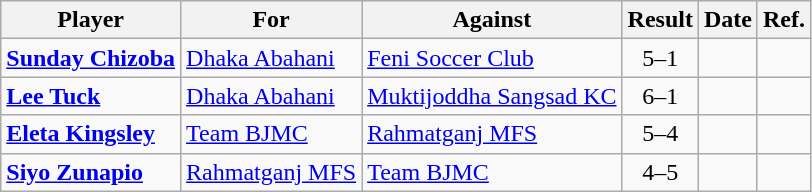<table class="wikitable">
<tr>
<th>Player</th>
<th>For</th>
<th>Against</th>
<th style="text-align:center">Result</th>
<th>Date</th>
<th>Ref.</th>
</tr>
<tr>
<td><strong><a href='#'>Sunday Chizoba</a></strong></td>
<td><a href='#'>Dhaka Abahani</a></td>
<td><a href='#'>Feni Soccer Club</a></td>
<td style="text-align:center;">5–1</td>
<td></td>
<td></td>
</tr>
<tr>
<td><strong><a href='#'>Lee Tuck</a></strong></td>
<td><a href='#'>Dhaka Abahani</a></td>
<td><a href='#'>Muktijoddha Sangsad KC</a></td>
<td style="text-align:center;">6–1</td>
<td></td>
<td></td>
</tr>
<tr>
<td><strong><a href='#'>Eleta Kingsley</a></strong></td>
<td><a href='#'>Team BJMC</a></td>
<td><a href='#'>Rahmatganj MFS</a></td>
<td style="text-align:center;">5–4</td>
<td></td>
<td></td>
</tr>
<tr>
<td><strong><a href='#'>Siyo Zunapio</a></strong></td>
<td><a href='#'>Rahmatganj MFS</a></td>
<td><a href='#'>Team BJMC</a></td>
<td style="text-align:center;">4–5</td>
<td></td>
<td></td>
</tr>
</table>
